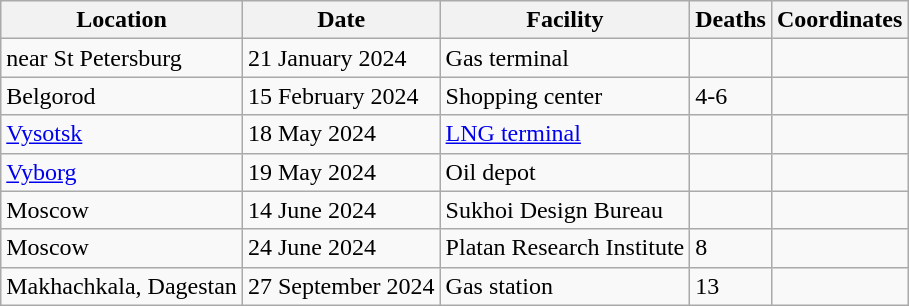<table class="wikitable sortable">
<tr>
<th>Location</th>
<th>Date</th>
<th>Facility</th>
<th>Deaths</th>
<th>Coordinates</th>
</tr>
<tr>
<td>near St Petersburg</td>
<td>21 January 2024</td>
<td>Gas terminal</td>
<td></td>
<td></td>
</tr>
<tr>
<td>Belgorod</td>
<td>15 February 2024</td>
<td>Shopping center</td>
<td>4-6</td>
<td></td>
</tr>
<tr>
<td><a href='#'>Vysotsk</a></td>
<td>18 May 2024</td>
<td><a href='#'>LNG terminal</a></td>
<td></td>
<td></td>
</tr>
<tr>
<td><a href='#'>Vyborg</a></td>
<td>19 May 2024</td>
<td>Oil depot</td>
<td></td>
<td></td>
</tr>
<tr>
<td>Moscow</td>
<td>14 June 2024</td>
<td>Sukhoi Design Bureau</td>
<td></td>
<td></td>
</tr>
<tr>
<td>Moscow</td>
<td>24 June 2024</td>
<td>Platan Research Institute</td>
<td>8</td>
<td></td>
</tr>
<tr>
<td>Makhachkala, Dagestan</td>
<td>27 September 2024</td>
<td>Gas station</td>
<td>13</td>
<td></td>
</tr>
</table>
